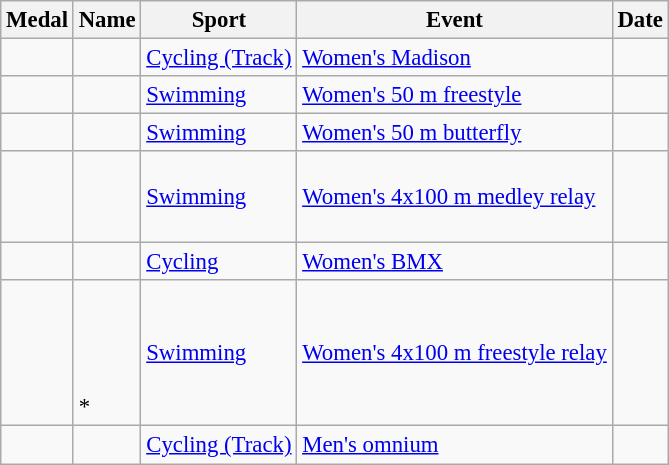<table class="wikitable sortable"  style="font-size:95%">
<tr>
<th>Medal</th>
<th>Name</th>
<th>Sport</th>
<th>Event</th>
<th>Date</th>
</tr>
<tr>
<td></td>
<td><br></td>
<td><a href='#'>Cycling (Track)</a></td>
<td><a href='#'>Women's Madison</a></td>
<td></td>
</tr>
<tr>
<td></td>
<td></td>
<td><a href='#'>Swimming</a></td>
<td><a href='#'>Women's 50 m freestyle</a></td>
<td></td>
</tr>
<tr>
<td></td>
<td></td>
<td><a href='#'>Swimming</a></td>
<td><a href='#'>Women's 50 m butterfly</a></td>
<td></td>
</tr>
<tr>
<td></td>
<td><br><br><br></td>
<td><a href='#'>Swimming</a></td>
<td><a href='#'>Women's 4x100 m medley relay</a></td>
<td></td>
</tr>
<tr>
<td></td>
<td></td>
<td><a href='#'>Cycling</a></td>
<td><a href='#'>Women's BMX</a></td>
<td></td>
</tr>
<tr>
<td></td>
<td><br><br><br><br>*</td>
<td><a href='#'>Swimming</a></td>
<td><a href='#'>Women's 4x100 m freestyle relay</a></td>
<td></td>
</tr>
<tr>
<td></td>
<td></td>
<td><a href='#'>Cycling (Track)</a></td>
<td><a href='#'>Men's omnium</a></td>
<td></td>
</tr>
</table>
